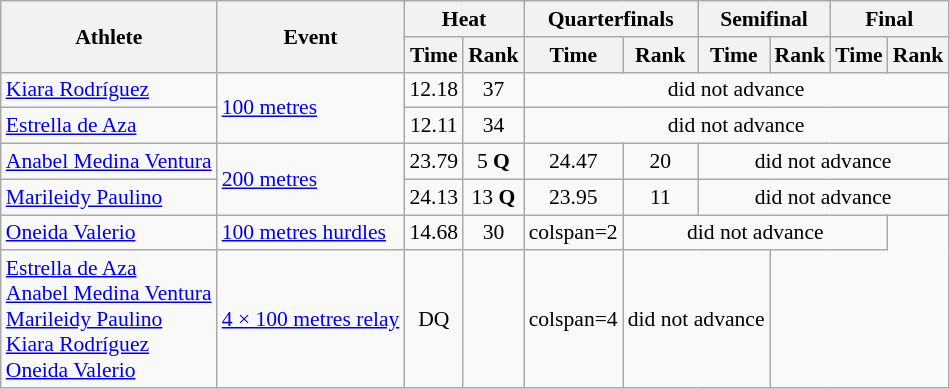<table class="wikitable" style="font-size:90%">
<tr>
<th rowspan="2">Athlete</th>
<th rowspan="2">Event</th>
<th colspan="2">Heat</th>
<th colspan="2">Quarterfinals</th>
<th colspan="2">Semifinal</th>
<th colspan="2">Final</th>
</tr>
<tr>
<th>Time</th>
<th>Rank</th>
<th>Time</th>
<th>Rank</th>
<th>Time</th>
<th>Rank</th>
<th>Time</th>
<th>Rank</th>
</tr>
<tr style=text-align:center>
<td style=text-align:left><a href='#'>Kiara Rodríguez</a></td>
<td align=left rowspan = 2><a href='#'>100 metres</a></td>
<td>12.18</td>
<td>37</td>
<td colspan=6>did not advance</td>
</tr>
<tr style=text-align:center>
<td style=text-align:left><a href='#'>Estrella de Aza</a></td>
<td>12.11</td>
<td>34</td>
<td colspan=6>did not advance</td>
</tr>
<tr style=text-align:center>
<td style=text-align:left><a href='#'>Anabel Medina Ventura</a></td>
<td align=left rowspan = 2><a href='#'>200 metres</a></td>
<td>23.79</td>
<td>5 <strong>Q</strong></td>
<td>24.47</td>
<td>20</td>
<td colspan=4>did not advance</td>
</tr>
<tr style=text-align:center>
<td style=text-align:left><a href='#'>Marileidy Paulino</a></td>
<td>24.13</td>
<td>13 <strong>Q</strong></td>
<td>23.95</td>
<td>11</td>
<td colspan=4>did not advance</td>
</tr>
<tr style=text-align:center>
<td style=text-align:left><a href='#'>Oneida Valerio</a></td>
<td style=text-align:left><a href='#'>100 metres hurdles</a></td>
<td>14.68</td>
<td>30</td>
<td>colspan=2 </td>
<td colspan=4>did not advance</td>
</tr>
<tr style=text-align:center>
<td style=text-align:left><a href='#'>Estrella de Aza</a><br><a href='#'>Anabel Medina Ventura</a><br><a href='#'>Marileidy Paulino</a><br><a href='#'>Kiara Rodríguez</a><br><a href='#'>Oneida Valerio</a></td>
<td style=text-align:left><a href='#'>4 × 100 metres relay</a></td>
<td>DQ</td>
<td></td>
<td>colspan=4 </td>
<td colspan=2>did not advance</td>
</tr>
</table>
